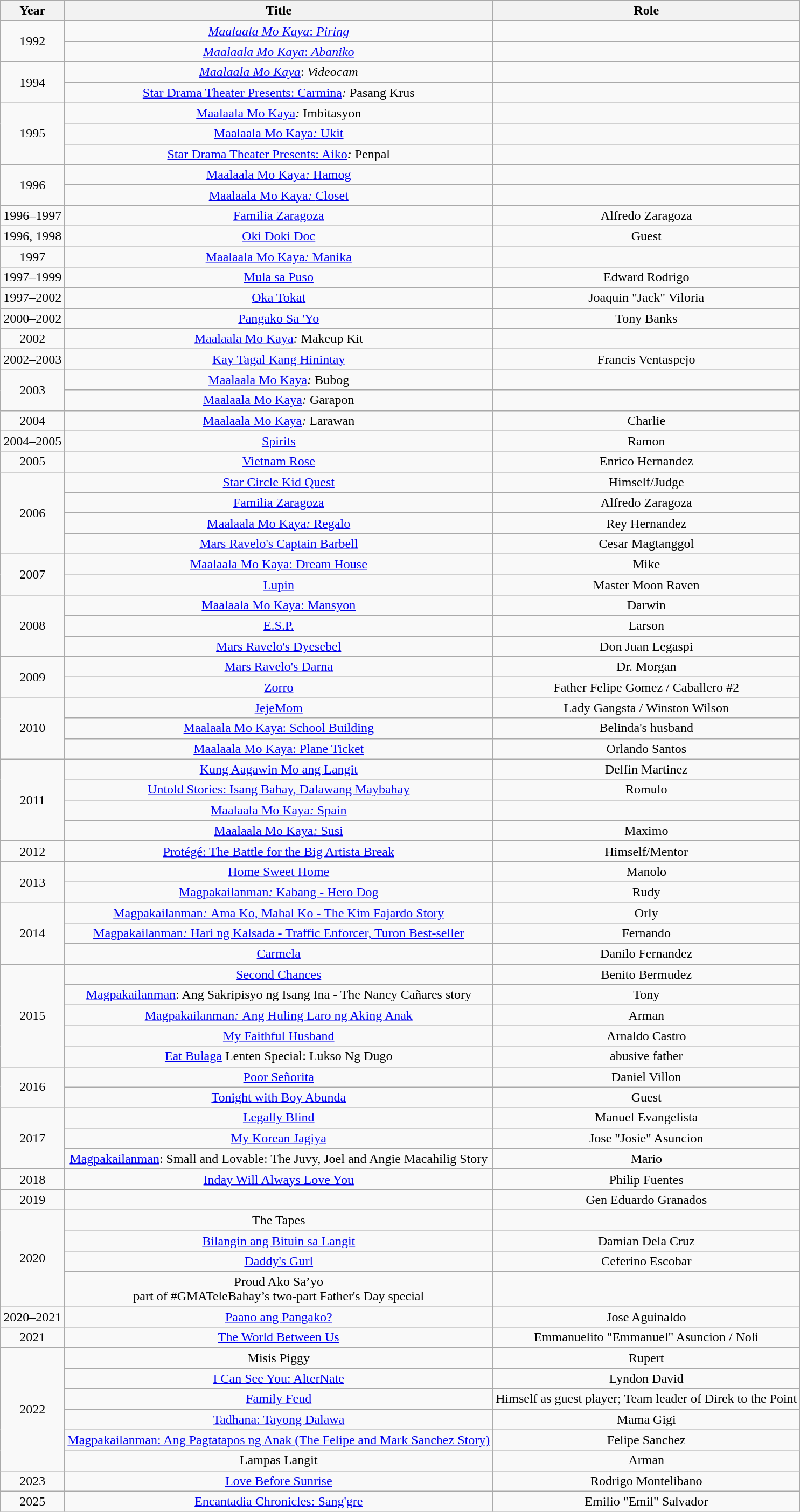<table class="wikitable" style="text-align:center">
<tr>
<th>Year</th>
<th>Title</th>
<th>Role</th>
</tr>
<tr>
<td rowspan="2">1992</td>
<td><a href='#'><em>Maalaala Mo Kaya</em>: <em>Piring</em></a></td>
<td></td>
</tr>
<tr>
<td><a href='#'><em>Maalaala Mo Kaya</em>: <em>Abaniko</em></a></td>
<td></td>
</tr>
<tr>
<td rowspan="2">1994</td>
<td><em><a href='#'>Maalaala Mo Kaya</a></em>: <em>Videocam</em></td>
<td></td>
</tr>
<tr>
<td><em><a href='#'></em>Star Drama Theater Presents: Carmina<em></a>: </em>Pasang Krus<em></td>
<td></td>
</tr>
<tr>
<td rowspan="3">1995</td>
<td></em><a href='#'>Maalaala Mo Kaya</a><em>: </em>Imbitasyon<em></td>
<td></td>
</tr>
<tr>
<td><a href='#'></em>Maalaala Mo Kaya<em>: </em>Ukit<em></a></td>
<td></td>
</tr>
<tr>
<td><a href='#'></em>Star Drama Theater Presents: Aiko<em></a>: </em>Penpal<em></td>
<td></td>
</tr>
<tr>
<td rowspan="2">1996</td>
<td><a href='#'></em>Maalaala Mo Kaya<em>: </em>Hamog<em></a></td>
<td></td>
</tr>
<tr>
<td><a href='#'></em>Maalaala Mo Kaya<em>: </em>Closet<em></a></td>
<td></td>
</tr>
<tr>
<td>1996–1997</td>
<td></em><a href='#'>Familia Zaragoza</a><em></td>
<td>Alfredo Zaragoza</td>
</tr>
<tr>
<td>1996, 1998</td>
<td></em><a href='#'>Oki Doki Doc</a><em></td>
<td>Guest</td>
</tr>
<tr>
<td>1997</td>
<td><a href='#'></em>Maalaala Mo Kaya<em>: </em>Manika<em></a></td>
<td></td>
</tr>
<tr>
<td>1997–1999</td>
<td></em><a href='#'>Mula sa Puso</a><em></td>
<td>Edward Rodrigo</td>
</tr>
<tr>
<td>1997–2002</td>
<td></em><a href='#'>Oka Tokat</a><em></td>
<td>Joaquin "Jack" Viloria</td>
</tr>
<tr>
<td>2000–2002</td>
<td></em><a href='#'>Pangako Sa 'Yo</a><em></td>
<td>Tony Banks</td>
</tr>
<tr>
<td>2002</td>
<td></em><a href='#'>Maalaala Mo Kaya</a><em>: </em>Makeup Kit<em></td>
<td></td>
</tr>
<tr>
<td>2002–2003</td>
<td></em><a href='#'>Kay Tagal Kang Hinintay</a><em></td>
<td>Francis Ventaspejo</td>
</tr>
<tr>
<td rowspan="2">2003</td>
<td></em><a href='#'>Maalaala Mo Kaya</a><em>: </em>Bubog<em></td>
<td></td>
</tr>
<tr>
<td></em><a href='#'>Maalaala Mo Kaya</a><em>: </em>Garapon<em></td>
<td></td>
</tr>
<tr>
<td>2004</td>
<td></em><a href='#'>Maalaala Mo Kaya</a><em>: </em>Larawan<em></td>
<td>Charlie</td>
</tr>
<tr>
<td>2004–2005</td>
<td></em><a href='#'>Spirits</a><em></td>
<td>Ramon</td>
</tr>
<tr>
<td>2005</td>
<td></em><a href='#'>Vietnam Rose</a><em></td>
<td>Enrico Hernandez</td>
</tr>
<tr>
<td rowspan="4">2006</td>
<td></em><a href='#'>Star Circle Kid Quest</a><em></td>
<td>Himself/Judge</td>
</tr>
<tr>
<td></em><a href='#'>Familia Zaragoza</a><em></td>
<td>Alfredo Zaragoza</td>
</tr>
<tr>
<td><a href='#'></em>Maalaala Mo Kaya<em>: </em>Regalo<em></a></td>
<td>Rey Hernandez</td>
</tr>
<tr>
<td></em><a href='#'>Mars Ravelo's Captain Barbell</a><em></td>
<td>Cesar Magtanggol</td>
</tr>
<tr>
<td rowspan="2">2007</td>
<td><a href='#'></em>Maalaala Mo Kaya: Dream House<em></a></td>
<td>Mike</td>
</tr>
<tr>
<td></em><a href='#'>Lupin</a><em></td>
<td>Master Moon Raven</td>
</tr>
<tr>
<td rowspan="3">2008</td>
<td><a href='#'></em>Maalaala Mo Kaya: Mansyon<em></a></td>
<td>Darwin</td>
</tr>
<tr>
<td></em><a href='#'>E.S.P.</a><em></td>
<td>Larson</td>
</tr>
<tr>
<td></em><a href='#'>Mars Ravelo's Dyesebel</a><em></td>
<td>Don Juan Legaspi</td>
</tr>
<tr>
<td rowspan="2">2009</td>
<td></em><a href='#'>Mars Ravelo's Darna</a><em></td>
<td>Dr. Morgan</td>
</tr>
<tr>
<td></em><a href='#'>Zorro</a><em></td>
<td>Father Felipe Gomez / Caballero #2</td>
</tr>
<tr>
<td rowspan="3">2010</td>
<td></em><a href='#'>JejeMom</a><em></td>
<td>Lady Gangsta / Winston Wilson</td>
</tr>
<tr>
<td><a href='#'></em>Maalaala Mo Kaya: School Building<em></a></td>
<td>Belinda's husband</td>
</tr>
<tr>
<td><a href='#'></em>Maalaala Mo Kaya: Plane Ticket<em></a></td>
<td>Orlando Santos</td>
</tr>
<tr>
<td rowspan="4">2011</td>
<td></em><a href='#'>Kung Aagawin Mo ang Langit</a><em></td>
<td>Delfin Martinez</td>
</tr>
<tr>
<td></em><a href='#'>Untold Stories: Isang Bahay, Dalawang Maybahay</a><em></td>
<td>Romulo</td>
</tr>
<tr>
<td><a href='#'></em>Maalaala Mo Kaya<em>: </em>Spain<em></a></td>
<td></td>
</tr>
<tr>
<td><a href='#'></em>Maalaala Mo Kaya<em>: </em>Susi<em></a></td>
<td>Maximo</td>
</tr>
<tr>
<td>2012</td>
<td></em><a href='#'>Protégé: The Battle for the Big Artista Break</a><em></td>
<td>Himself/Mentor</td>
</tr>
<tr>
<td rowspan="2">2013</td>
<td></em><a href='#'>Home Sweet Home</a><em></td>
<td>Manolo</td>
</tr>
<tr>
<td><a href='#'></em>Magpakailanman<em>: </em>Kabang - Hero Dog<em></a></td>
<td>Rudy</td>
</tr>
<tr>
<td rowspan="3">2014</td>
<td><a href='#'></em>Magpakailanman<em>: </em>Ama Ko, Mahal Ko - The Kim Fajardo Story<em></a></td>
<td>Orly</td>
</tr>
<tr>
<td><a href='#'></em>Magpakailanman<em>: </em>Hari ng Kalsada - Traffic Enforcer, Turon Best-seller<em></a></td>
<td>Fernando</td>
</tr>
<tr>
<td></em><a href='#'>Carmela</a><em></td>
<td>Danilo Fernandez</td>
</tr>
<tr>
<td rowspan="5">2015</td>
<td></em><a href='#'>Second Chances</a><em></td>
<td>Benito Bermudez</td>
</tr>
<tr>
<td></em><a href='#'>Magpakailanman</a>: Ang Sakripisyo ng Isang Ina - The Nancy Cañares story<em></td>
<td>Tony</td>
</tr>
<tr>
<td><a href='#'></em>Magpakailanman<em>: </em>Ang Huling Laro ng Aking Anak<em></a></td>
<td>Arman</td>
</tr>
<tr>
<td></em><a href='#'>My Faithful Husband</a><em></td>
<td>Arnaldo Castro</td>
</tr>
<tr>
<td></em><a href='#'>Eat Bulaga</a> Lenten Special: Lukso Ng Dugo<em></td>
<td>abusive father</td>
</tr>
<tr>
<td rowspan="2">2016</td>
<td></em><a href='#'>Poor Señorita</a><em></td>
<td>Daniel Villon</td>
</tr>
<tr>
<td></em><a href='#'>Tonight with Boy Abunda</a><em></td>
<td>Guest</td>
</tr>
<tr>
<td rowspan="3">2017</td>
<td></em><a href='#'>Legally Blind</a><em></td>
<td>Manuel Evangelista</td>
</tr>
<tr>
<td></em><a href='#'>My Korean Jagiya</a><em></td>
<td>Jose "Josie" Asuncion</td>
</tr>
<tr>
<td></em><a href='#'>Magpakailanman</a>: Small and Lovable: The Juvy, Joel and Angie Macahilig Story<em></td>
<td>Mario</td>
</tr>
<tr>
<td>2018</td>
<td></em><a href='#'>Inday Will Always Love You</a><em></td>
<td>Philip Fuentes</td>
</tr>
<tr>
<td>2019</td>
<td></em><em></td>
<td>Gen Eduardo Granados</td>
</tr>
<tr>
<td rowspan="4">2020</td>
<td></em>The Tapes<em></td>
<td></td>
</tr>
<tr>
<td></em><a href='#'>Bilangin ang Bituin sa Langit</a><em></td>
<td>Damian Dela Cruz</td>
</tr>
<tr>
<td></em><a href='#'>Daddy's Gurl</a><em></td>
<td>Ceferino Escobar</td>
</tr>
<tr>
<td></em>Proud Ako Sa’yo<em><br></em>part of #GMATeleBahay’s two-part Father's Day special<em></td>
<td></td>
</tr>
<tr>
<td>2020–2021</td>
<td></em><a href='#'>Paano ang Pangako?</a><em></td>
<td>Jose Aguinaldo</td>
</tr>
<tr>
<td>2021</td>
<td></em><a href='#'>The World Between Us</a><em></td>
<td>Emmanuelito "Emmanuel" Asuncion / Noli</td>
</tr>
<tr>
<td rowspan="6">2022</td>
<td></em>Misis Piggy<em></td>
<td>Rupert</td>
</tr>
<tr>
<td></em><a href='#'>I Can See You: AlterNate</a><em></td>
<td>Lyndon David</td>
</tr>
<tr>
<td></em><a href='#'>Family Feud</a><em></td>
<td>Himself as guest player; Team leader of Direk to the Point</td>
</tr>
<tr>
<td></em><a href='#'>Tadhana: Tayong Dalawa</a><em></td>
<td>Mama Gigi</td>
</tr>
<tr>
<td></em><a href='#'>Magpakailanman: Ang Pagtatapos ng Anak (The Felipe and Mark Sanchez Story)</a><em></td>
<td>Felipe Sanchez</td>
</tr>
<tr>
<td></em>Lampas Langit<em></td>
<td>Arman</td>
</tr>
<tr>
<td>2023</td>
<td></em><a href='#'>Love Before Sunrise</a><em></td>
<td>Rodrigo Montelibano</td>
</tr>
<tr>
<td>2025</td>
<td></em><a href='#'>Encantadia Chronicles: Sang'gre</a><em></td>
<td>Emilio "Emil" Salvador</td>
</tr>
</table>
